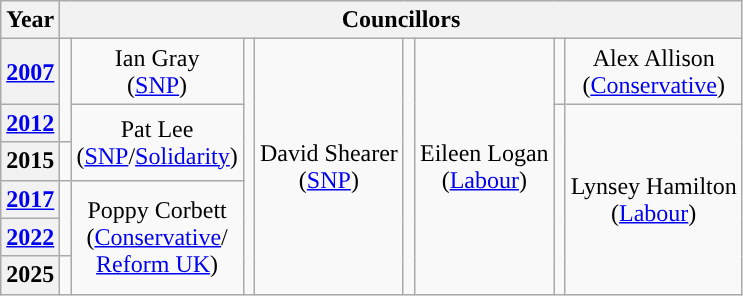<table class="wikitable" style="text-align:center">
<tr>
<th>Year</th>
<th colspan=8>Councillors</th>
</tr>
<tr>
<th><a href='#'>2007</a></th>
<td rowspan=2; style="background-color: "></td>
<td>Ian Gray<br>(<a href='#'>SNP</a>)</td>
<td rowspan=6; style="background-color: "></td>
<td rowspan=6>David Shearer<br>(<a href='#'>SNP</a>)</td>
<td rowspan=6; style="background-color: "></td>
<td rowspan=6>Eileen Logan<br>(<a href='#'>Labour</a>)</td>
<td style="background-color: "></td>
<td>Alex Allison<br>(<a href='#'>Conservative</a>)</td>
</tr>
<tr>
<th><a href='#'>2012</a></th>
<td rowspan=2>Pat Lee<br>(<a href='#'>SNP</a>/<a href='#'>Solidarity</a>)</td>
<td rowspan=5; style="background-color: "></td>
<td rowspan=5>Lynsey Hamilton<br>(<a href='#'>Labour</a>)</td>
</tr>
<tr>
<th>2015</th>
<td style="background-color: "></td>
</tr>
<tr>
<th><a href='#'>2017</a></th>
<td rowspan=2; style="background-color: "></td>
<td rowspan=3>Poppy Corbett<br>(<a href='#'>Conservative</a>/<br><a href='#'>Reform UK</a>)</td>
</tr>
<tr>
<th><a href='#'>2022</a></th>
</tr>
<tr>
<th>2025</th>
<td style="background-color: "></td>
</tr>
</table>
